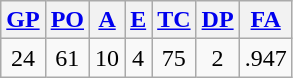<table class="wikitable">
<tr>
<th><a href='#'>GP</a></th>
<th><a href='#'>PO</a></th>
<th><a href='#'>A</a></th>
<th><a href='#'>E</a></th>
<th><a href='#'>TC</a></th>
<th><a href='#'>DP</a></th>
<th><a href='#'>FA</a></th>
</tr>
<tr align = center>
<td>24</td>
<td>61</td>
<td>10</td>
<td>4</td>
<td>75</td>
<td>2</td>
<td>.947</td>
</tr>
</table>
